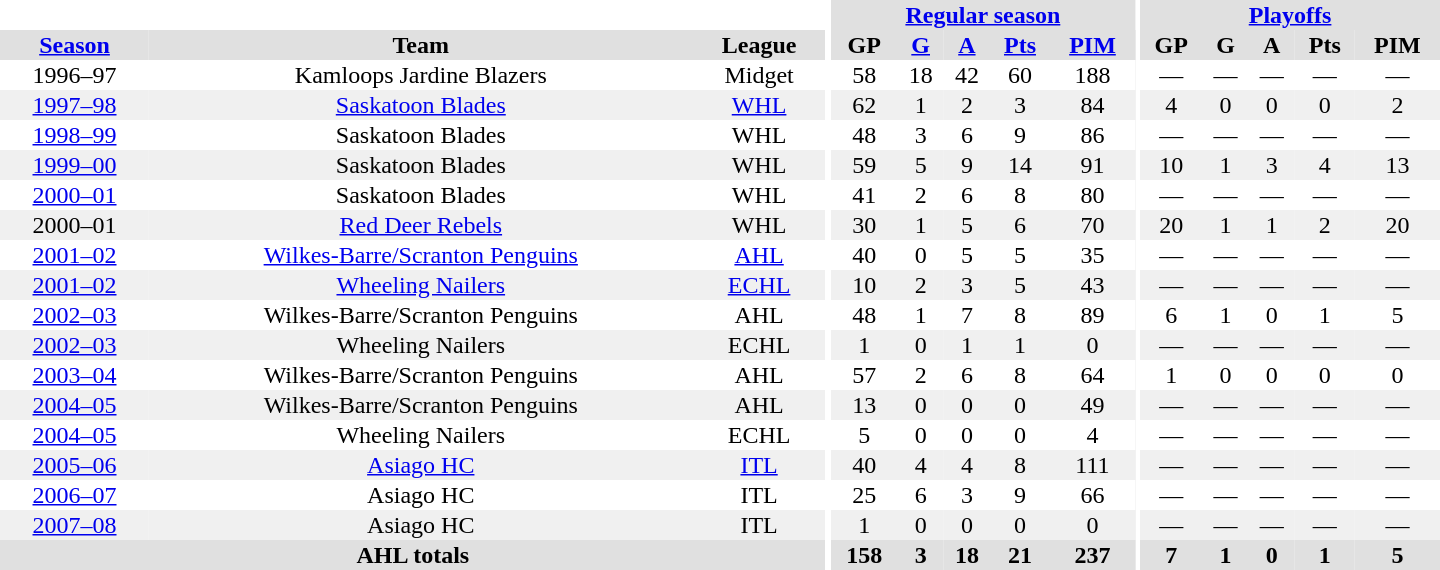<table border="0" cellpadding="1" cellspacing="0" style="text-align:center; width:60em">
<tr bgcolor="#e0e0e0">
<th colspan="3" bgcolor="#ffffff"></th>
<th rowspan="99" bgcolor="#ffffff"></th>
<th colspan="5"><a href='#'>Regular season</a></th>
<th rowspan="99" bgcolor="#ffffff"></th>
<th colspan="5"><a href='#'>Playoffs</a></th>
</tr>
<tr bgcolor="#e0e0e0">
<th><a href='#'>Season</a></th>
<th>Team</th>
<th>League</th>
<th>GP</th>
<th><a href='#'>G</a></th>
<th><a href='#'>A</a></th>
<th><a href='#'>Pts</a></th>
<th><a href='#'>PIM</a></th>
<th>GP</th>
<th>G</th>
<th>A</th>
<th>Pts</th>
<th>PIM</th>
</tr>
<tr>
<td>1996–97</td>
<td>Kamloops Jardine Blazers</td>
<td>Midget</td>
<td>58</td>
<td>18</td>
<td>42</td>
<td>60</td>
<td>188</td>
<td>—</td>
<td>—</td>
<td>—</td>
<td>—</td>
<td>—</td>
</tr>
<tr bgcolor="#f0f0f0">
<td><a href='#'>1997–98</a></td>
<td><a href='#'>Saskatoon Blades</a></td>
<td><a href='#'>WHL</a></td>
<td>62</td>
<td>1</td>
<td>2</td>
<td>3</td>
<td>84</td>
<td>4</td>
<td>0</td>
<td>0</td>
<td>0</td>
<td>2</td>
</tr>
<tr>
<td><a href='#'>1998–99</a></td>
<td>Saskatoon Blades</td>
<td>WHL</td>
<td>48</td>
<td>3</td>
<td>6</td>
<td>9</td>
<td>86</td>
<td>—</td>
<td>—</td>
<td>—</td>
<td>—</td>
<td>—</td>
</tr>
<tr bgcolor="#f0f0f0">
<td><a href='#'>1999–00</a></td>
<td>Saskatoon Blades</td>
<td>WHL</td>
<td>59</td>
<td>5</td>
<td>9</td>
<td>14</td>
<td>91</td>
<td>10</td>
<td>1</td>
<td>3</td>
<td>4</td>
<td>13</td>
</tr>
<tr>
<td><a href='#'>2000–01</a></td>
<td>Saskatoon Blades</td>
<td>WHL</td>
<td>41</td>
<td>2</td>
<td>6</td>
<td>8</td>
<td>80</td>
<td>—</td>
<td>—</td>
<td>—</td>
<td>—</td>
<td>—</td>
</tr>
<tr bgcolor="#f0f0f0">
<td>2000–01</td>
<td><a href='#'>Red Deer Rebels</a></td>
<td>WHL</td>
<td>30</td>
<td>1</td>
<td>5</td>
<td>6</td>
<td>70</td>
<td>20</td>
<td>1</td>
<td>1</td>
<td>2</td>
<td>20</td>
</tr>
<tr>
<td><a href='#'>2001–02</a></td>
<td><a href='#'>Wilkes-Barre/Scranton Penguins</a></td>
<td><a href='#'>AHL</a></td>
<td>40</td>
<td>0</td>
<td>5</td>
<td>5</td>
<td>35</td>
<td>—</td>
<td>—</td>
<td>—</td>
<td>—</td>
<td>—</td>
</tr>
<tr bgcolor="#f0f0f0">
<td><a href='#'>2001–02</a></td>
<td><a href='#'>Wheeling Nailers</a></td>
<td><a href='#'>ECHL</a></td>
<td>10</td>
<td>2</td>
<td>3</td>
<td>5</td>
<td>43</td>
<td>—</td>
<td>—</td>
<td>—</td>
<td>—</td>
<td>—</td>
</tr>
<tr>
<td><a href='#'>2002–03</a></td>
<td>Wilkes-Barre/Scranton Penguins</td>
<td>AHL</td>
<td>48</td>
<td>1</td>
<td>7</td>
<td>8</td>
<td>89</td>
<td>6</td>
<td>1</td>
<td>0</td>
<td>1</td>
<td>5</td>
</tr>
<tr bgcolor="#f0f0f0">
<td><a href='#'>2002–03</a></td>
<td>Wheeling Nailers</td>
<td>ECHL</td>
<td>1</td>
<td>0</td>
<td>1</td>
<td>1</td>
<td>0</td>
<td>—</td>
<td>—</td>
<td>—</td>
<td>—</td>
<td>—</td>
</tr>
<tr>
<td><a href='#'>2003–04</a></td>
<td>Wilkes-Barre/Scranton Penguins</td>
<td>AHL</td>
<td>57</td>
<td>2</td>
<td>6</td>
<td>8</td>
<td>64</td>
<td>1</td>
<td>0</td>
<td>0</td>
<td>0</td>
<td>0</td>
</tr>
<tr bgcolor="#f0f0f0">
<td><a href='#'>2004–05</a></td>
<td>Wilkes-Barre/Scranton Penguins</td>
<td>AHL</td>
<td>13</td>
<td>0</td>
<td>0</td>
<td>0</td>
<td>49</td>
<td>—</td>
<td>—</td>
<td>—</td>
<td>—</td>
<td>—</td>
</tr>
<tr>
<td><a href='#'>2004–05</a></td>
<td>Wheeling Nailers</td>
<td>ECHL</td>
<td>5</td>
<td>0</td>
<td>0</td>
<td>0</td>
<td>4</td>
<td>—</td>
<td>—</td>
<td>—</td>
<td>—</td>
<td>—</td>
</tr>
<tr bgcolor="#f0f0f0">
<td><a href='#'>2005–06</a></td>
<td><a href='#'>Asiago HC</a></td>
<td><a href='#'>ITL</a></td>
<td>40</td>
<td>4</td>
<td>4</td>
<td>8</td>
<td>111</td>
<td>—</td>
<td>—</td>
<td>—</td>
<td>—</td>
<td>—</td>
</tr>
<tr>
<td><a href='#'>2006–07</a></td>
<td>Asiago HC</td>
<td>ITL</td>
<td>25</td>
<td>6</td>
<td>3</td>
<td>9</td>
<td>66</td>
<td>—</td>
<td>—</td>
<td>—</td>
<td>—</td>
<td>—</td>
</tr>
<tr bgcolor="#f0f0f0">
<td><a href='#'>2007–08</a></td>
<td>Asiago HC</td>
<td>ITL</td>
<td>1</td>
<td>0</td>
<td>0</td>
<td>0</td>
<td>0</td>
<td>—</td>
<td>—</td>
<td>—</td>
<td>—</td>
<td>—</td>
</tr>
<tr bgcolor="#e0e0e0">
<th colspan="3">AHL totals</th>
<th>158</th>
<th>3</th>
<th>18</th>
<th>21</th>
<th>237</th>
<th>7</th>
<th>1</th>
<th>0</th>
<th>1</th>
<th>5</th>
</tr>
</table>
